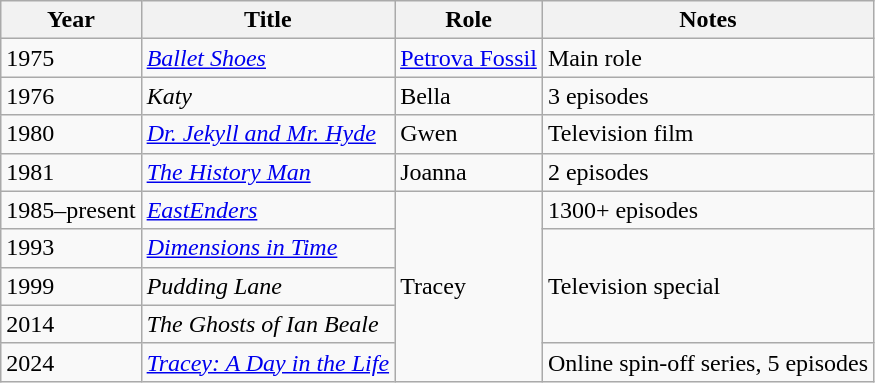<table class="wikitable unsortable">
<tr>
<th>Year</th>
<th>Title</th>
<th>Role</th>
<th>Notes</th>
</tr>
<tr>
<td>1975</td>
<td><em><a href='#'>Ballet Shoes</a></em></td>
<td><a href='#'>Petrova Fossil</a></td>
<td>Main role</td>
</tr>
<tr>
<td>1976</td>
<td><em>Katy</em></td>
<td>Bella</td>
<td>3 episodes</td>
</tr>
<tr>
<td>1980</td>
<td><em><a href='#'>Dr. Jekyll and Mr. Hyde</a></em></td>
<td>Gwen</td>
<td>Television film</td>
</tr>
<tr>
<td>1981</td>
<td><em><a href='#'>The History Man</a></em></td>
<td>Joanna</td>
<td>2 episodes</td>
</tr>
<tr>
<td>1985–present</td>
<td><em><a href='#'>EastEnders</a></em></td>
<td rowspan="5">Tracey</td>
<td>1300+ episodes</td>
</tr>
<tr>
<td>1993</td>
<td><em><a href='#'>Dimensions in Time</a></em></td>
<td rowspan="3">Television special</td>
</tr>
<tr>
<td>1999</td>
<td><em>Pudding Lane</em></td>
</tr>
<tr>
<td>2014</td>
<td><em>The Ghosts of Ian Beale</em></td>
</tr>
<tr>
<td>2024</td>
<td><em><a href='#'>Tracey: A Day in the Life</a></em></td>
<td>Online spin-off series, 5 episodes</td>
</tr>
</table>
